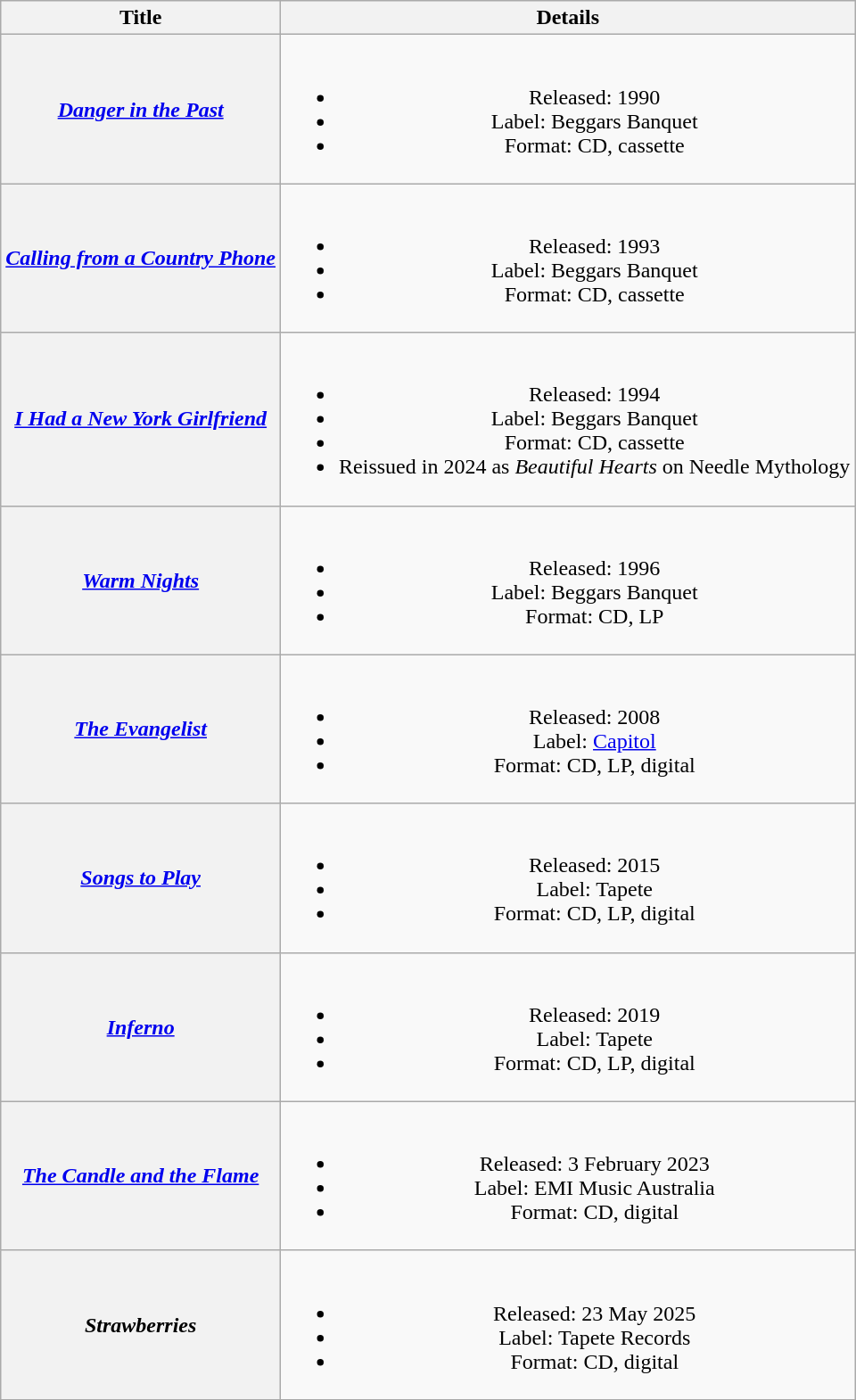<table class="wikitable plainrowheaders" style="text-align:center;" border="1">
<tr>
<th scope="col" rowspan="1">Title</th>
<th scope="col" rowspan="1">Details</th>
</tr>
<tr>
<th scope="row"><em><a href='#'>Danger in the Past</a></em></th>
<td><br><ul><li>Released: 1990</li><li>Label: Beggars Banquet</li><li>Format: CD, cassette</li></ul></td>
</tr>
<tr>
<th scope="row"><em><a href='#'>Calling from a Country Phone</a></em></th>
<td><br><ul><li>Released: 1993</li><li>Label: Beggars Banquet</li><li>Format: CD, cassette</li></ul></td>
</tr>
<tr>
<th scope="row"><em><a href='#'>I Had a New York Girlfriend</a></em></th>
<td><br><ul><li>Released: 1994</li><li>Label: Beggars Banquet</li><li>Format: CD, cassette</li><li>Reissued in 2024 as <em>Beautiful Hearts</em> on Needle Mythology</li></ul></td>
</tr>
<tr>
<th scope="row"><em><a href='#'>Warm Nights</a></em></th>
<td><br><ul><li>Released: 1996</li><li>Label: Beggars Banquet</li><li>Format: CD, LP</li></ul></td>
</tr>
<tr>
<th scope="row"><em><a href='#'>The Evangelist</a></em></th>
<td><br><ul><li>Released: 2008</li><li>Label: <a href='#'>Capitol</a></li><li>Format: CD, LP, digital</li></ul></td>
</tr>
<tr>
<th scope="row"><em><a href='#'>Songs to Play</a></em></th>
<td><br><ul><li>Released: 2015</li><li>Label: Tapete</li><li>Format: CD, LP, digital</li></ul></td>
</tr>
<tr>
<th scope="row"><em><a href='#'>Inferno</a></em></th>
<td><br><ul><li>Released: 2019</li><li>Label: Tapete</li><li>Format: CD, LP, digital</li></ul></td>
</tr>
<tr>
<th scope="row"><em><a href='#'>The Candle and the Flame</a></em></th>
<td><br><ul><li>Released: 3 February 2023</li><li>Label: EMI Music Australia</li><li>Format: CD, digital</li></ul></td>
</tr>
<tr>
<th scope="row"><em>Strawberries</em></th>
<td><br><ul><li>Released: 23 May 2025</li><li>Label: Tapete Records</li><li>Format: CD, digital</li></ul></td>
</tr>
</table>
